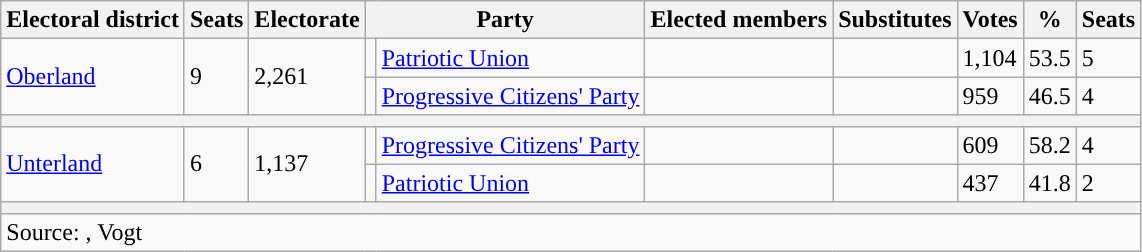<table class="wikitable">
<tr>
<th>Electoral district</th>
<th>Seats</th>
<th>Electorate</th>
<th colspan="2">Party</th>
<th>Elected members</th>
<th>Substitutes</th>
<th>Votes</th>
<th>%</th>
<th>Seats</th>
</tr>
<tr>
<td rowspan="2"><a href='#'>Oberland</a></td>
<td rowspan="2">9</td>
<td rowspan="2">2,261</td>
<td></td>
<td><a href='#'>Patriotic Union</a></td>
<td></td>
<td></td>
<td>1,104</td>
<td>53.5</td>
<td>5</td>
</tr>
<tr>
<td></td>
<td><a href='#'>Progressive Citizens' Party</a></td>
<td></td>
<td></td>
<td>959</td>
<td>46.5</td>
<td>4</td>
</tr>
<tr>
<th colspan="10"></th>
</tr>
<tr>
<td rowspan="2"><a href='#'>Unterland</a></td>
<td rowspan="2">6</td>
<td rowspan="2">1,137</td>
<td></td>
<td><a href='#'>Progressive Citizens' Party</a></td>
<td></td>
<td></td>
<td>609</td>
<td>58.2</td>
<td>4</td>
</tr>
<tr>
<td></td>
<td><a href='#'>Patriotic Union</a></td>
<td></td>
<td></td>
<td>437</td>
<td>41.8</td>
<td>2</td>
</tr>
<tr>
<th colspan="10"></th>
</tr>
<tr>
<td colspan="10">Source: , Vogt</td>
</tr>
</table>
